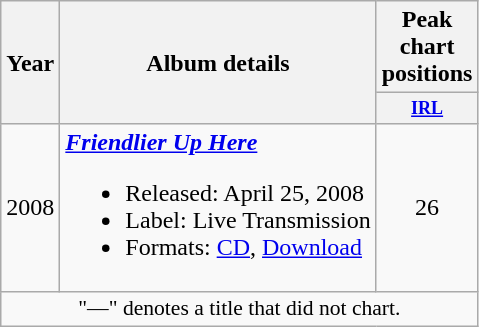<table class="wikitable" style=text-align:center;>
<tr>
<th rowspan="2">Year</th>
<th rowspan="2">Album details</th>
<th>Peak chart positions</th>
</tr>
<tr>
<th style="width:4em;font-size:75%"><a href='#'>IRL</a><br></th>
</tr>
<tr>
<td>2008</td>
<td align="left"><strong><em><a href='#'>Friendlier Up Here</a></em></strong><br><ul><li>Released: April 25, 2008</li><li>Label: Live Transmission</li><li>Formats: <a href='#'>CD</a>, <a href='#'>Download</a></li></ul></td>
<td>26</td>
</tr>
<tr>
<td colspan="3" style="font-size:90%">"—" denotes a title that did not chart.</td>
</tr>
</table>
